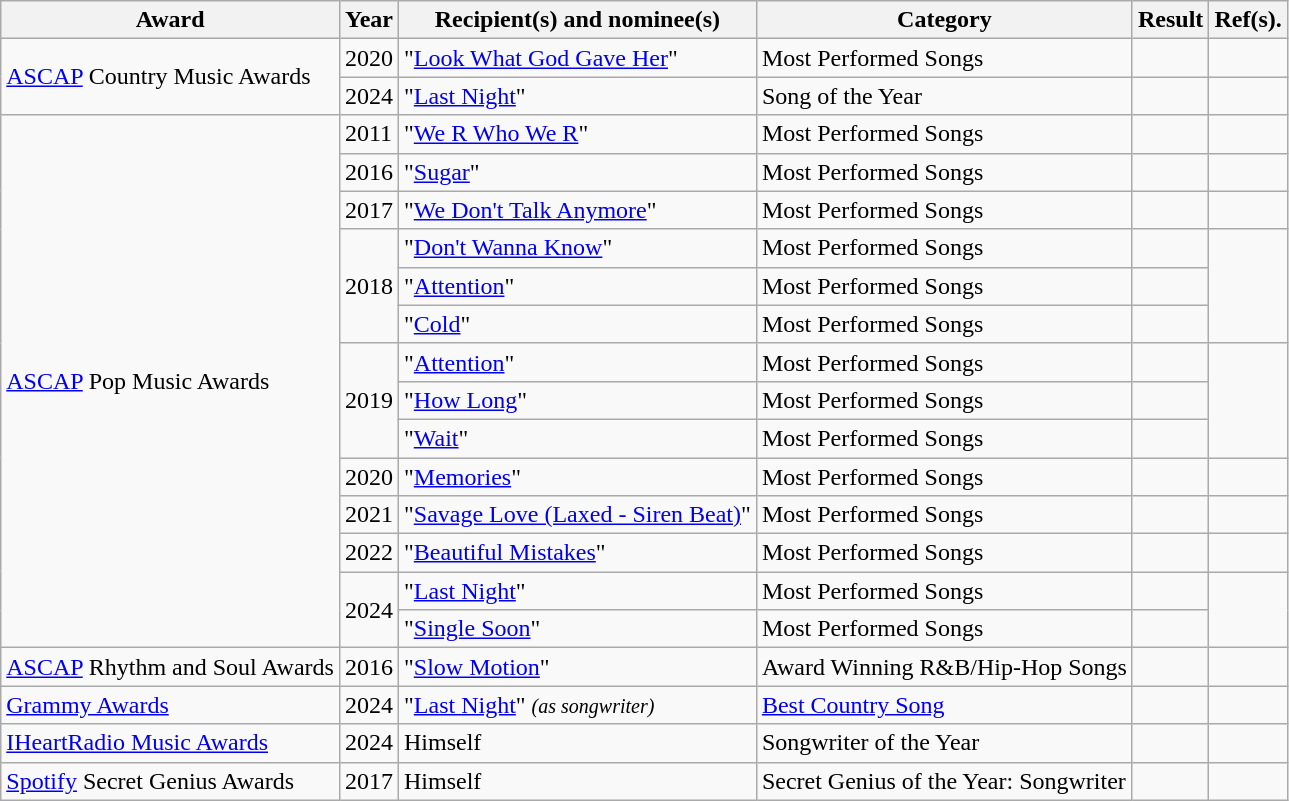<table class="wikitable sortable">
<tr>
<th>Award</th>
<th>Year</th>
<th>Recipient(s) and nominee(s)</th>
<th>Category</th>
<th>Result</th>
<th><abbr>Ref(s).</abbr></th>
</tr>
<tr>
<td rowspan="2"><a href='#'>ASCAP</a> Country Music Awards</td>
<td>2020</td>
<td>"<a href='#'>Look What God Gave Her</a>"</td>
<td>Most Performed Songs</td>
<td></td>
<td></td>
</tr>
<tr>
<td>2024</td>
<td>"<a href='#'>Last Night</a>"</td>
<td>Song of the Year</td>
<td></td>
<td></td>
</tr>
<tr>
<td rowspan="14"><a href='#'>ASCAP</a> Pop Music Awards</td>
<td>2011</td>
<td>"<a href='#'>We R Who We R</a>"</td>
<td>Most Performed Songs</td>
<td></td>
<td></td>
</tr>
<tr>
<td>2016</td>
<td>"<a href='#'>Sugar</a>"</td>
<td>Most Performed Songs</td>
<td></td>
<td></td>
</tr>
<tr>
<td>2017</td>
<td>"<a href='#'>We Don't Talk Anymore</a>"</td>
<td>Most Performed Songs</td>
<td></td>
<td></td>
</tr>
<tr>
<td rowspan="3">2018</td>
<td>"<a href='#'>Don't Wanna Know</a>"</td>
<td>Most Performed Songs</td>
<td></td>
<td rowspan="3"></td>
</tr>
<tr>
<td>"<a href='#'>Attention</a>"</td>
<td>Most Performed Songs</td>
<td></td>
</tr>
<tr>
<td>"<a href='#'>Cold</a>"</td>
<td>Most Performed Songs</td>
<td></td>
</tr>
<tr>
<td rowspan="3">2019</td>
<td>"<a href='#'>Attention</a>"</td>
<td>Most Performed Songs</td>
<td></td>
<td rowspan="3"></td>
</tr>
<tr>
<td>"<a href='#'>How Long</a>"</td>
<td>Most Performed Songs</td>
<td></td>
</tr>
<tr>
<td>"<a href='#'>Wait</a>"</td>
<td>Most Performed Songs</td>
<td></td>
</tr>
<tr>
<td>2020</td>
<td>"<a href='#'>Memories</a>"</td>
<td>Most Performed Songs</td>
<td></td>
<td></td>
</tr>
<tr>
<td>2021</td>
<td>"<a href='#'>Savage Love (Laxed - Siren Beat)</a>"</td>
<td>Most Performed Songs</td>
<td></td>
<td></td>
</tr>
<tr>
<td>2022</td>
<td>"<a href='#'>Beautiful Mistakes</a>"</td>
<td>Most Performed Songs</td>
<td></td>
<td></td>
</tr>
<tr>
<td rowspan="2">2024</td>
<td>"<a href='#'>Last Night</a>"</td>
<td>Most Performed Songs</td>
<td></td>
<td rowspan="2"></td>
</tr>
<tr>
<td>"<a href='#'>Single Soon</a>"</td>
<td>Most Performed Songs</td>
<td></td>
</tr>
<tr>
<td><a href='#'>ASCAP</a> Rhythm and Soul Awards</td>
<td>2016</td>
<td>"<a href='#'>Slow Motion</a>"</td>
<td>Award Winning R&B/Hip-Hop Songs</td>
<td></td>
<td></td>
</tr>
<tr>
<td><a href='#'>Grammy Awards</a></td>
<td>2024</td>
<td>"<a href='#'>Last Night</a>" <em><small>(as songwriter)</small></em></td>
<td><a href='#'>Best Country Song</a></td>
<td></td>
<td></td>
</tr>
<tr>
<td><a href='#'>IHeartRadio Music Awards</a></td>
<td>2024</td>
<td>Himself</td>
<td>Songwriter of the Year</td>
<td></td>
<td></td>
</tr>
<tr>
<td><a href='#'>Spotify</a> Secret Genius Awards</td>
<td>2017</td>
<td>Himself</td>
<td>Secret Genius of the Year: Songwriter</td>
<td></td>
<td></td>
</tr>
</table>
